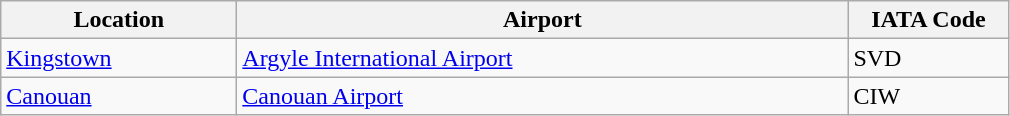<table class="wikitable">
<tr>
<th scope="col" style="width:150px;"><strong>Location</strong></th>
<th scope="col" style="width:400px;"><strong>Airport</strong></th>
<th scope="col" style="width:100px;"><strong>IATA Code</strong></th>
</tr>
<tr>
<td><a href='#'>Kingstown</a></td>
<td><a href='#'>Argyle International Airport</a></td>
<td>SVD</td>
</tr>
<tr>
<td><a href='#'>Canouan</a></td>
<td><a href='#'>Canouan Airport</a></td>
<td>CIW</td>
</tr>
</table>
